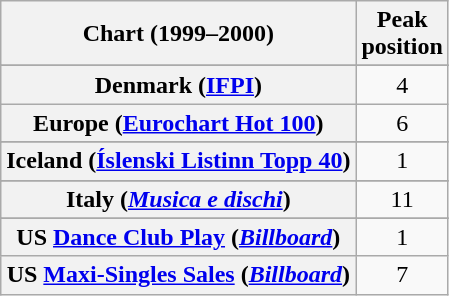<table class="wikitable sortable plainrowheaders" style="text-align:center">
<tr>
<th>Chart (1999–2000)</th>
<th>Peak<br>position</th>
</tr>
<tr>
</tr>
<tr>
</tr>
<tr>
</tr>
<tr>
</tr>
<tr>
</tr>
<tr>
</tr>
<tr>
<th scope="row">Denmark (<a href='#'>IFPI</a>)</th>
<td>4</td>
</tr>
<tr>
<th scope="row">Europe (<a href='#'>Eurochart Hot 100</a>)</th>
<td>6</td>
</tr>
<tr>
</tr>
<tr>
</tr>
<tr>
</tr>
<tr>
<th scope="row">Iceland (<a href='#'>Íslenski Listinn Topp 40</a>)</th>
<td>1</td>
</tr>
<tr>
</tr>
<tr>
<th scope="row">Italy (<em><a href='#'>Musica e dischi</a></em>)</th>
<td>11</td>
</tr>
<tr>
</tr>
<tr>
</tr>
<tr>
</tr>
<tr>
</tr>
<tr>
</tr>
<tr>
</tr>
<tr>
</tr>
<tr>
</tr>
<tr>
</tr>
<tr>
</tr>
<tr>
<th scope="row">US <a href='#'>Dance Club Play</a> (<em><a href='#'>Billboard</a></em>)</th>
<td>1</td>
</tr>
<tr>
<th scope="row">US <a href='#'>Maxi-Singles Sales</a> (<em><a href='#'>Billboard</a></em>)</th>
<td>7</td>
</tr>
</table>
